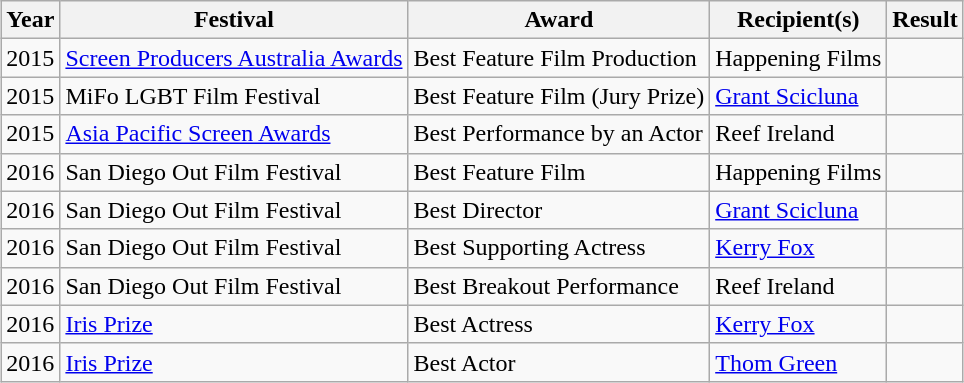<table class="wikitable sortable" style="margin:1em auto;">
<tr>
<th>Year</th>
<th>Festival</th>
<th>Award</th>
<th>Recipient(s)</th>
<th>Result</th>
</tr>
<tr>
<td>2015</td>
<td><a href='#'>Screen Producers Australia Awards</a></td>
<td>Best Feature Film Production</td>
<td>Happening Films</td>
<td></td>
</tr>
<tr>
<td>2015</td>
<td>MiFo LGBT Film Festival</td>
<td>Best Feature Film (Jury Prize)</td>
<td><a href='#'>Grant Scicluna</a></td>
<td></td>
</tr>
<tr>
<td>2015</td>
<td><a href='#'>Asia Pacific Screen Awards</a></td>
<td>Best Performance by an Actor</td>
<td>Reef Ireland</td>
<td></td>
</tr>
<tr>
<td>2016</td>
<td>San Diego Out Film Festival</td>
<td>Best Feature Film</td>
<td>Happening Films</td>
<td></td>
</tr>
<tr>
<td>2016</td>
<td>San Diego Out Film Festival</td>
<td>Best Director</td>
<td><a href='#'>Grant Scicluna</a></td>
<td></td>
</tr>
<tr>
<td>2016</td>
<td>San Diego Out Film Festival</td>
<td>Best Supporting Actress</td>
<td><a href='#'>Kerry Fox</a></td>
<td></td>
</tr>
<tr>
<td>2016</td>
<td>San Diego Out Film Festival</td>
<td>Best Breakout Performance</td>
<td>Reef Ireland</td>
<td></td>
</tr>
<tr>
<td>2016</td>
<td><a href='#'>Iris Prize</a></td>
<td>Best Actress</td>
<td><a href='#'>Kerry Fox</a></td>
<td></td>
</tr>
<tr>
<td>2016</td>
<td><a href='#'>Iris Prize</a></td>
<td>Best Actor</td>
<td><a href='#'>Thom Green</a></td>
<td></td>
</tr>
</table>
